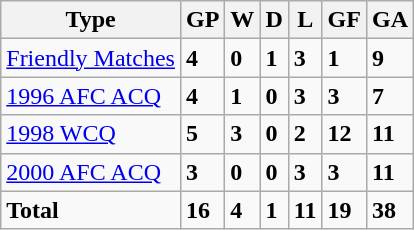<table class="wikitable">
<tr>
<th>Type</th>
<th>GP</th>
<th>W</th>
<th>D</th>
<th>L</th>
<th>GF</th>
<th>GA</th>
</tr>
<tr>
<td align=left><a href='#'>Friendly Matches</a></td>
<td><strong>4</strong></td>
<td><strong>0</strong></td>
<td><strong>1</strong></td>
<td><strong>3</strong></td>
<td><strong>1</strong></td>
<td><strong>9</strong></td>
</tr>
<tr>
<td align=left><a href='#'>1996 AFC ACQ</a></td>
<td><strong>4</strong></td>
<td><strong>1</strong></td>
<td><strong>0</strong></td>
<td><strong>3</strong></td>
<td><strong>3</strong></td>
<td><strong>7</strong></td>
</tr>
<tr>
<td align=left><a href='#'>1998 WCQ</a></td>
<td><strong>5</strong></td>
<td><strong>3</strong></td>
<td><strong>0</strong></td>
<td><strong>2</strong></td>
<td><strong>12</strong></td>
<td><strong>11</strong></td>
</tr>
<tr>
<td align=left><a href='#'>2000 AFC ACQ</a></td>
<td><strong>3</strong></td>
<td><strong>0</strong></td>
<td><strong>0</strong></td>
<td><strong>3</strong></td>
<td><strong>3</strong></td>
<td><strong>11</strong></td>
</tr>
<tr>
<td><strong>Total</strong></td>
<td><strong>16</strong></td>
<td><strong>4</strong></td>
<td><strong>1</strong></td>
<td><strong>11</strong></td>
<td><strong>19</strong></td>
<td><strong>38</strong></td>
</tr>
</table>
